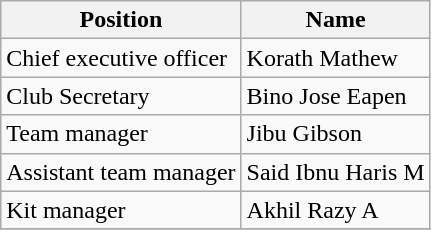<table class="wikitable">
<tr>
<th>Position</th>
<th>Name</th>
</tr>
<tr>
<td>Chief executive officer</td>
<td> Korath Mathew</td>
</tr>
<tr>
<td>Club Secretary</td>
<td> Bino Jose Eapen</td>
</tr>
<tr>
<td>Team manager</td>
<td> Jibu Gibson</td>
</tr>
<tr>
<td>Assistant team manager</td>
<td> Said Ibnu Haris M</td>
</tr>
<tr>
<td>Kit manager</td>
<td> Akhil Razy A</td>
</tr>
<tr>
</tr>
</table>
